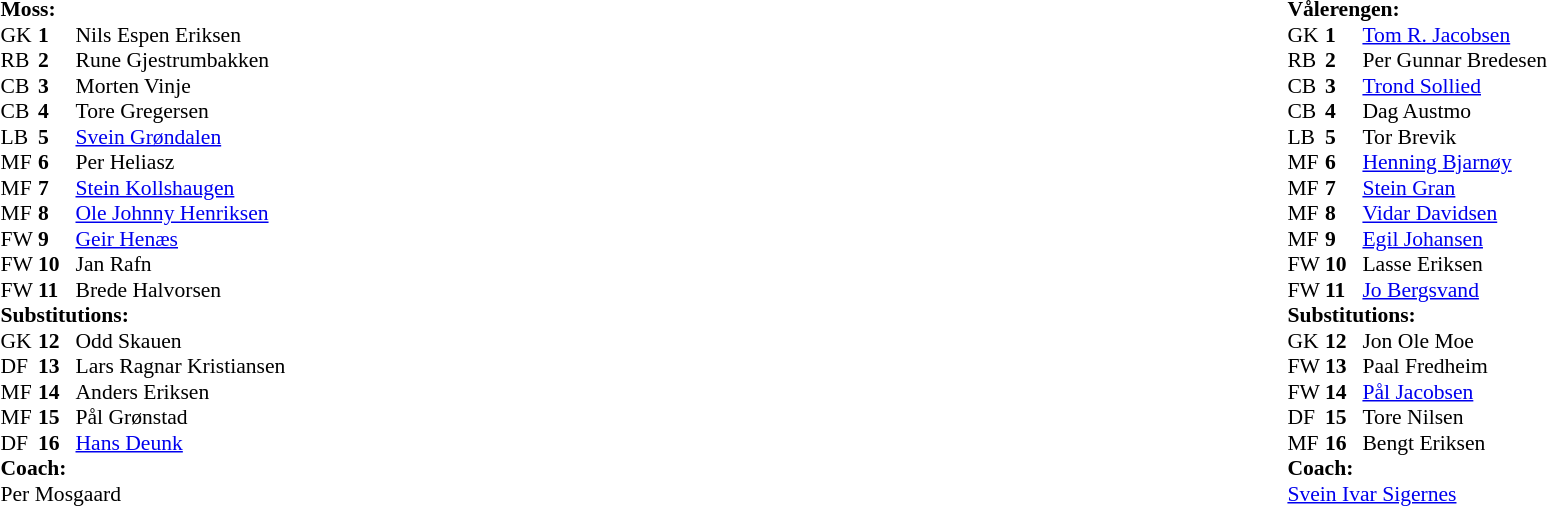<table width="100%">
<tr>
<td valign="top" width="50%"><br><table style="font-size: 90%" cellspacing="0" cellpadding="0">
<tr>
<td colspan="4"><strong>Moss:</strong></td>
</tr>
<tr>
<th width=25></th>
<th width=25></th>
</tr>
<tr>
<td>GK</td>
<td><strong>1</strong></td>
<td> Nils Espen Eriksen</td>
<td></td>
</tr>
<tr>
<td>RB</td>
<td><strong>2</strong></td>
<td> Rune Gjestrumbakken</td>
</tr>
<tr>
<td>CB</td>
<td><strong>3</strong></td>
<td> Morten Vinje</td>
</tr>
<tr>
<td>CB</td>
<td><strong>4</strong></td>
<td> Tore Gregersen</td>
</tr>
<tr>
<td>LB</td>
<td><strong>5</strong></td>
<td> <a href='#'>Svein Grøndalen</a></td>
<td></td>
</tr>
<tr>
<td>MF</td>
<td><strong>6</strong></td>
<td> Per Heliasz</td>
</tr>
<tr>
<td>MF</td>
<td><strong>7</strong></td>
<td> <a href='#'>Stein Kollshaugen</a></td>
</tr>
<tr>
<td>MF</td>
<td><strong>8</strong></td>
<td> <a href='#'>Ole Johnny Henriksen</a></td>
</tr>
<tr>
<td>FW</td>
<td><strong>9</strong></td>
<td> <a href='#'>Geir Henæs</a></td>
</tr>
<tr>
<td>FW</td>
<td><strong>10</strong></td>
<td> Jan Rafn</td>
</tr>
<tr>
<td>FW</td>
<td><strong>11</strong></td>
<td> Brede Halvorsen</td>
</tr>
<tr>
<td colspan=3><strong>Substitutions:</strong></td>
</tr>
<tr>
<td>GK</td>
<td><strong>12</strong></td>
<td> Odd Skauen</td>
<td></td>
</tr>
<tr>
<td>DF</td>
<td><strong>13</strong></td>
<td> Lars Ragnar Kristiansen</td>
</tr>
<tr>
<td>MF</td>
<td><strong>14</strong></td>
<td> Anders Eriksen</td>
</tr>
<tr>
<td>MF</td>
<td><strong>15</strong></td>
<td> Pål Grønstad</td>
</tr>
<tr>
<td>DF</td>
<td><strong>16</strong></td>
<td> <a href='#'>Hans Deunk</a></td>
<td></td>
</tr>
<tr>
<td colspan=3><strong>Coach:</strong></td>
</tr>
<tr>
<td colspan=4> Per Mosgaard</td>
</tr>
</table>
</td>
<td valign="top" width="50%"><br><table style="font-size: 90%" cellspacing="0" cellpadding="0" align=center>
<tr>
<td colspan="4"><strong>Vålerengen:</strong></td>
</tr>
<tr>
<th width=25></th>
<th width=25></th>
</tr>
<tr>
<td>GK</td>
<td><strong>1</strong></td>
<td> <a href='#'>Tom R. Jacobsen</a></td>
</tr>
<tr>
<td>RB</td>
<td><strong>2</strong></td>
<td> Per Gunnar Bredesen</td>
</tr>
<tr>
<td>CB</td>
<td><strong>3</strong></td>
<td> <a href='#'>Trond Sollied</a></td>
</tr>
<tr>
<td>CB</td>
<td><strong>4</strong></td>
<td> Dag Austmo</td>
</tr>
<tr>
<td>LB</td>
<td><strong>5</strong></td>
<td> Tor Brevik</td>
<td></td>
<td></td>
</tr>
<tr>
<td>MF</td>
<td><strong>6</strong></td>
<td> <a href='#'>Henning Bjarnøy</a></td>
</tr>
<tr>
<td>MF</td>
<td><strong>7</strong></td>
<td> <a href='#'>Stein Gran</a></td>
</tr>
<tr>
<td>MF</td>
<td><strong>8</strong></td>
<td> <a href='#'>Vidar Davidsen</a></td>
</tr>
<tr>
<td>MF</td>
<td><strong>9</strong></td>
<td> <a href='#'>Egil Johansen</a></td>
</tr>
<tr>
<td>FW</td>
<td><strong>10</strong></td>
<td> Lasse Eriksen</td>
<td></td>
<td></td>
</tr>
<tr>
<td>FW</td>
<td><strong>11</strong></td>
<td> <a href='#'>Jo Bergsvand</a></td>
<td></td>
<td></td>
</tr>
<tr>
<td colspan=3><strong>Substitutions:</strong></td>
</tr>
<tr>
<td>GK</td>
<td><strong>12</strong></td>
<td> Jon Ole Moe</td>
</tr>
<tr>
<td>FW</td>
<td><strong>13</strong></td>
<td> Paal Fredheim</td>
<td></td>
<td></td>
</tr>
<tr>
<td>FW</td>
<td><strong>14</strong></td>
<td> <a href='#'>Pål Jacobsen</a></td>
<td></td>
<td></td>
</tr>
<tr>
<td>DF</td>
<td><strong>15</strong></td>
<td> Tore Nilsen</td>
</tr>
<tr>
<td>MF</td>
<td><strong>16</strong></td>
<td> Bengt Eriksen</td>
</tr>
<tr>
<td colspan=3><strong>Coach:</strong></td>
</tr>
<tr>
<td colspan=4> <a href='#'>Svein Ivar Sigernes</a></td>
</tr>
</table>
</td>
</tr>
</table>
